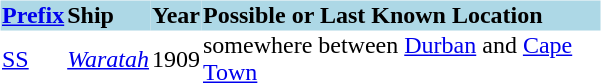<table class="collapsible collapsed" style="text-align: left; margin-bottom: 0;">
<tr>
<th style="width:400px;"><strong></strong></th>
</tr>
<tr>
<td><br><table class="sortable" style="margin-bottom: 0;" cellpadding="1" cellspacing="0">
<tr>
<th style="background:#ADD8E6;"><strong><a href='#'>Prefix</a></strong></th>
<th style="background:#ADD8E6;"><strong>Ship</strong></th>
<th style="background:#ADD8E6;"><strong>Year</strong></th>
<th style="background:#ADD8E6;" class="unsortable">Possible or Last Known Location</th>
</tr>
<tr>
<td><a href='#'>SS</a></td>
<td><a href='#'><em>Waratah</em></a></td>
<td style="text-align:center;">1909</td>
<td>somewhere between <a href='#'>Durban</a> and <a href='#'>Cape Town</a></td>
</tr>
</table>
</td>
</tr>
</table>
